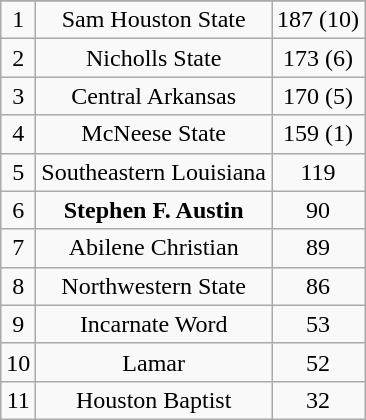<table class="wikitable">
<tr align="center">
</tr>
<tr align="center">
<td>1</td>
<td>Sam Houston State</td>
<td>187 (10)</td>
</tr>
<tr align="center">
<td>2</td>
<td>Nicholls State</td>
<td>173 (6)</td>
</tr>
<tr align="center">
<td>3</td>
<td>Central Arkansas</td>
<td>170 (5)</td>
</tr>
<tr align="center">
<td>4</td>
<td>McNeese State</td>
<td>159 (1)</td>
</tr>
<tr align="center">
<td>5</td>
<td>Southeastern Louisiana</td>
<td>119</td>
</tr>
<tr align="center">
<td>6</td>
<td><strong>Stephen F. Austin</strong></td>
<td>90</td>
</tr>
<tr align="center">
<td>7</td>
<td>Abilene Christian</td>
<td>89</td>
</tr>
<tr align="center">
<td>8</td>
<td>Northwestern State</td>
<td>86</td>
</tr>
<tr align="center">
<td>9</td>
<td>Incarnate Word</td>
<td>53</td>
</tr>
<tr align="center">
<td>10</td>
<td>Lamar</td>
<td>52</td>
</tr>
<tr align="center">
<td>11</td>
<td>Houston Baptist</td>
<td>32</td>
</tr>
</table>
